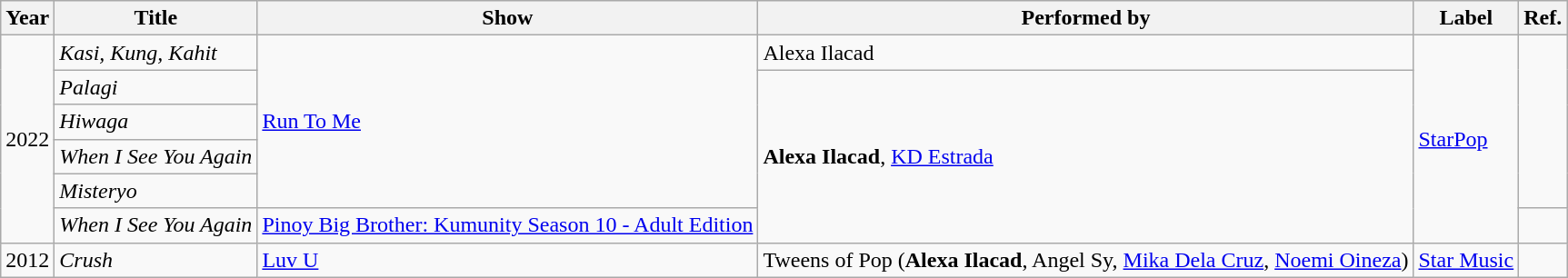<table class="wikitable">
<tr>
<th>Year</th>
<th>Title</th>
<th>Show</th>
<th>Performed by</th>
<th>Label</th>
<th>Ref.</th>
</tr>
<tr>
<td rowspan="6">2022</td>
<td><em>Kasi, Kung, Kahit</em></td>
<td rowspan="5"><a href='#'>Run To Me</a></td>
<td>Alexa Ilacad</td>
<td rowspan="6"><a href='#'>StarPop</a></td>
<td rowspan="5"></td>
</tr>
<tr>
<td><em>Palagi</em></td>
<td rowspan="5"><strong>Alexa Ilacad</strong>, <a href='#'>KD Estrada</a></td>
</tr>
<tr>
<td><em>Hiwaga</em></td>
</tr>
<tr>
<td><em>When I See You Again</em></td>
</tr>
<tr>
<td><em>Misteryo</em></td>
</tr>
<tr>
<td><em>When I See You Again</em></td>
<td><a href='#'>Pinoy Big Brother: Kumunity Season 10 - Adult Edition</a></td>
<td></td>
</tr>
<tr>
<td>2012</td>
<td><em>Crush</em></td>
<td><a href='#'>Luv U</a></td>
<td>Tweens of Pop (<strong>Alexa Ilacad</strong>, Angel Sy, <a href='#'>Mika Dela Cruz</a>, <a href='#'>Noemi Oineza</a>)</td>
<td><a href='#'>Star Music</a></td>
<td></td>
</tr>
</table>
